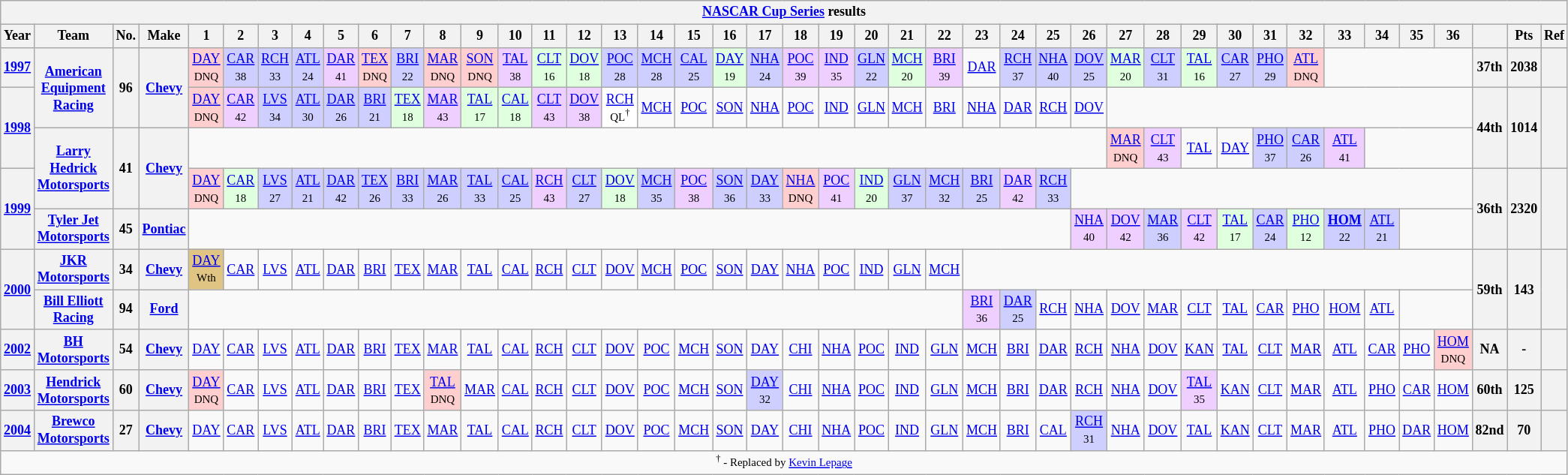<table class="wikitable" style="text-align:center; font-size:75%">
<tr>
<th colspan=45><a href='#'>NASCAR Cup Series</a> results</th>
</tr>
<tr>
<th>Year</th>
<th>Team</th>
<th>No.</th>
<th>Make</th>
<th>1</th>
<th>2</th>
<th>3</th>
<th>4</th>
<th>5</th>
<th>6</th>
<th>7</th>
<th>8</th>
<th>9</th>
<th>10</th>
<th>11</th>
<th>12</th>
<th>13</th>
<th>14</th>
<th>15</th>
<th>16</th>
<th>17</th>
<th>18</th>
<th>19</th>
<th>20</th>
<th>21</th>
<th>22</th>
<th>23</th>
<th>24</th>
<th>25</th>
<th>26</th>
<th>27</th>
<th>28</th>
<th>29</th>
<th>30</th>
<th>31</th>
<th>32</th>
<th>33</th>
<th>34</th>
<th>35</th>
<th>36</th>
<th></th>
<th>Pts</th>
<th>Ref</th>
</tr>
<tr>
<th><a href='#'>1997</a></th>
<th rowspan=2><a href='#'>American Equipment Racing</a></th>
<th rowspan=2>96</th>
<th rowspan=2><a href='#'>Chevy</a></th>
<td style="background:#FFCFCF;"><a href='#'>DAY</a><br><small>DNQ</small></td>
<td style="background:#CFCFFF;"><a href='#'>CAR</a><br><small>38</small></td>
<td style="background:#CFCFFF;"><a href='#'>RCH</a><br><small>33</small></td>
<td style="background:#CFCFFF;"><a href='#'>ATL</a><br><small>24</small></td>
<td style="background:#EFCFFF;"><a href='#'>DAR</a><br><small>41</small></td>
<td style="background:#FFCFCF;"><a href='#'>TEX</a><br><small>DNQ</small></td>
<td style="background:#CFCFFF;"><a href='#'>BRI</a><br><small>22</small></td>
<td style="background:#FFCFCF;"><a href='#'>MAR</a><br><small>DNQ</small></td>
<td style="background:#FFCFCF;"><a href='#'>SON</a><br><small>DNQ</small></td>
<td style="background:#EFCFFF;"><a href='#'>TAL</a><br><small>38</small></td>
<td style="background:#DFFFDF;"><a href='#'>CLT</a><br><small>16</small></td>
<td style="background:#DFFFDF;"><a href='#'>DOV</a><br><small>18</small></td>
<td style="background:#CFCFFF;"><a href='#'>POC</a><br><small>28</small></td>
<td style="background:#CFCFFF;"><a href='#'>MCH</a><br><small>28</small></td>
<td style="background:#CFCFFF;"><a href='#'>CAL</a><br><small>25</small></td>
<td style="background:#DFFFDF;"><a href='#'>DAY</a><br><small>19</small></td>
<td style="background:#CFCFFF;"><a href='#'>NHA</a><br><small>24</small></td>
<td style="background:#EFCFFF;"><a href='#'>POC</a><br><small>39</small></td>
<td style="background:#EFCFFF;"><a href='#'>IND</a><br><small>35</small></td>
<td style="background:#CFCFFF;"><a href='#'>GLN</a><br><small>22</small></td>
<td style="background:#DFFFDF;"><a href='#'>MCH</a><br><small>20</small></td>
<td style="background:#EFCFFF;"><a href='#'>BRI</a><br><small>39</small></td>
<td><a href='#'>DAR</a></td>
<td style="background:#CFCFFF;"><a href='#'>RCH</a><br><small>37</small></td>
<td style="background:#CFCFFF;"><a href='#'>NHA</a><br><small>40</small></td>
<td style="background:#CFCFFF;"><a href='#'>DOV</a><br><small>25</small></td>
<td style="background:#DFFFDF;"><a href='#'>MAR</a><br><small>20</small></td>
<td style="background:#CFCFFF;"><a href='#'>CLT</a><br><small>31</small></td>
<td style="background:#DFFFDF;"><a href='#'>TAL</a><br><small>16</small></td>
<td style="background:#CFCFFF;"><a href='#'>CAR</a><br><small>27</small></td>
<td style="background:#CFCFFF;"><a href='#'>PHO</a><br><small>29</small></td>
<td style="background:#FFCFCF;"><a href='#'>ATL</a><br><small>DNQ</small></td>
<td colspan=4></td>
<th>37th</th>
<th>2038</th>
<th></th>
</tr>
<tr>
<th rowspan=2><a href='#'>1998</a></th>
<td style="background:#FFCFCF;"><a href='#'>DAY</a><br><small>DNQ</small></td>
<td style="background:#EFCFFF;"><a href='#'>CAR</a><br><small>42</small></td>
<td style="background:#CFCFFF;"><a href='#'>LVS</a><br><small>34</small></td>
<td style="background:#CFCFFF;"><a href='#'>ATL</a><br><small>30</small></td>
<td style="background:#CFCFFF;"><a href='#'>DAR</a><br><small>26</small></td>
<td style="background:#CFCFFF;"><a href='#'>BRI</a><br><small>21</small></td>
<td style="background:#DFFFDF;"><a href='#'>TEX</a><br><small>18</small></td>
<td style="background:#EFCFFF;"><a href='#'>MAR</a><br><small>43</small></td>
<td style="background:#DFFFDF;"><a href='#'>TAL</a><br><small>17</small></td>
<td style="background:#DFFFDF;"><a href='#'>CAL</a><br><small>18</small></td>
<td style="background:#EFCFFF;"><a href='#'>CLT</a><br><small>43</small></td>
<td style="background:#EFCFFF;"><a href='#'>DOV</a><br><small>38</small></td>
<td style="background:#FFFFFF;"><a href='#'>RCH</a><br><small>QL<sup>†</sup></small></td>
<td><a href='#'>MCH</a></td>
<td><a href='#'>POC</a></td>
<td><a href='#'>SON</a></td>
<td><a href='#'>NHA</a></td>
<td><a href='#'>POC</a></td>
<td><a href='#'>IND</a></td>
<td><a href='#'>GLN</a></td>
<td><a href='#'>MCH</a></td>
<td><a href='#'>BRI</a></td>
<td><a href='#'>NHA</a></td>
<td><a href='#'>DAR</a></td>
<td><a href='#'>RCH</a></td>
<td><a href='#'>DOV</a></td>
<td colspan=10></td>
<th rowspan=2>44th</th>
<th rowspan=2>1014</th>
<th rowspan=2></th>
</tr>
<tr>
<th rowspan=2><a href='#'>Larry Hedrick Motorsports</a></th>
<th rowspan=2>41</th>
<th rowspan=2><a href='#'>Chevy</a></th>
<td colspan=26></td>
<td style="background:#FFCFCF;"><a href='#'>MAR</a><br><small>DNQ</small></td>
<td style="background:#EFCFFF;"><a href='#'>CLT</a><br><small>43</small></td>
<td><a href='#'>TAL</a></td>
<td><a href='#'>DAY</a></td>
<td style="background:#CFCFFF;"><a href='#'>PHO</a><br><small>37</small></td>
<td style="background:#CFCFFF;"><a href='#'>CAR</a><br><small>26</small></td>
<td style="background:#EFCFFF;"><a href='#'>ATL</a><br><small>41</small></td>
<td colspan=3></td>
</tr>
<tr>
<th rowspan=2><a href='#'>1999</a></th>
<td style="background:#FFCFCF;"><a href='#'>DAY</a><br><small>DNQ</small></td>
<td style="background:#DFFFDF;"><a href='#'>CAR</a><br><small>18</small></td>
<td style="background:#CFCFFF;"><a href='#'>LVS</a><br><small>27</small></td>
<td style="background:#CFCFFF;"><a href='#'>ATL</a><br><small>21</small></td>
<td style="background:#CFCFFF;"><a href='#'>DAR</a><br><small>42</small></td>
<td style="background:#CFCFFF;"><a href='#'>TEX</a><br><small>26</small></td>
<td style="background:#CFCFFF;"><a href='#'>BRI</a><br><small>33</small></td>
<td style="background:#CFCFFF;"><a href='#'>MAR</a><br><small>26</small></td>
<td style="background:#CFCFFF;"><a href='#'>TAL</a><br><small>33</small></td>
<td style="background:#CFCFFF;"><a href='#'>CAL</a><br><small>25</small></td>
<td style="background:#EFCFFF;"><a href='#'>RCH</a><br><small>43</small></td>
<td style="background:#CFCFFF;"><a href='#'>CLT</a><br><small>27</small></td>
<td style="background:#DFFFDF;"><a href='#'>DOV</a><br><small>18</small></td>
<td style="background:#CFCFFF;"><a href='#'>MCH</a><br><small>35</small></td>
<td style="background:#EFCFFF;"><a href='#'>POC</a><br><small>38</small></td>
<td style="background:#CFCFFF;"><a href='#'>SON</a><br><small>36</small></td>
<td style="background:#CFCFFF;"><a href='#'>DAY</a><br><small>33</small></td>
<td style="background:#FFCFCF;"><a href='#'>NHA</a><br><small>DNQ</small></td>
<td style="background:#EFCFFF;"><a href='#'>POC</a><br><small>41</small></td>
<td style="background:#DFFFDF;"><a href='#'>IND</a><br><small>20</small></td>
<td style="background:#CFCFFF;"><a href='#'>GLN</a><br><small>37</small></td>
<td style="background:#CFCFFF;"><a href='#'>MCH</a><br><small>32</small></td>
<td style="background:#CFCFFF;"><a href='#'>BRI</a><br><small>25</small></td>
<td style="background:#EFCFFF;"><a href='#'>DAR</a><br><small>42</small></td>
<td style="background:#CFCFFF;"><a href='#'>RCH</a><br><small>33</small></td>
<td colspan=11></td>
<th rowspan=2>36th</th>
<th rowspan=2>2320</th>
<th rowspan=2></th>
</tr>
<tr>
<th><a href='#'>Tyler Jet Motorsports</a></th>
<th>45</th>
<th><a href='#'>Pontiac</a></th>
<td colspan=25></td>
<td style="background:#EFCFFF;"><a href='#'>NHA</a><br><small>40</small></td>
<td style="background:#EFCFFF;"><a href='#'>DOV</a><br><small>42</small></td>
<td style="background:#CFCFFF;"><a href='#'>MAR</a><br><small>36</small></td>
<td style="background:#EFCFFF;"><a href='#'>CLT</a><br><small>42</small></td>
<td style="background:#DFFFDF;"><a href='#'>TAL</a><br><small>17</small></td>
<td style="background:#CFCFFF;"><a href='#'>CAR</a><br><small>24</small></td>
<td style="background:#DFFFDF;"><a href='#'>PHO</a><br><small>12</small></td>
<td style="background:#CFCFFF;"><strong><a href='#'>HOM</a></strong><br><small>22</small></td>
<td style="background:#CFCFFF;"><a href='#'>ATL</a><br><small>21</small></td>
<td colspan=2></td>
</tr>
<tr>
<th rowspan=2><a href='#'>2000</a></th>
<th><a href='#'>JKR Motorsports</a></th>
<th>34</th>
<th><a href='#'>Chevy</a></th>
<td style="background:#DFC484;"><a href='#'>DAY</a><br><small>Wth</small></td>
<td><a href='#'>CAR</a></td>
<td><a href='#'>LVS</a></td>
<td><a href='#'>ATL</a></td>
<td><a href='#'>DAR</a></td>
<td><a href='#'>BRI</a></td>
<td><a href='#'>TEX</a></td>
<td><a href='#'>MAR</a></td>
<td><a href='#'>TAL</a></td>
<td><a href='#'>CAL</a></td>
<td><a href='#'>RCH</a></td>
<td><a href='#'>CLT</a></td>
<td><a href='#'>DOV</a></td>
<td><a href='#'>MCH</a></td>
<td><a href='#'>POC</a></td>
<td><a href='#'>SON</a></td>
<td><a href='#'>DAY</a></td>
<td><a href='#'>NHA</a></td>
<td><a href='#'>POC</a></td>
<td><a href='#'>IND</a></td>
<td><a href='#'>GLN</a></td>
<td><a href='#'>MCH</a></td>
<td colspan=14></td>
<th rowspan=2>59th</th>
<th rowspan=2>143</th>
<th rowspan=2></th>
</tr>
<tr>
<th><a href='#'>Bill Elliott Racing</a></th>
<th>94</th>
<th><a href='#'>Ford</a></th>
<td colspan=22></td>
<td style="background:#EFCFFF;"><a href='#'>BRI</a><br><small>36</small></td>
<td style="background:#CFCFFF;"><a href='#'>DAR</a><br><small>25</small></td>
<td><a href='#'>RCH</a></td>
<td><a href='#'>NHA</a></td>
<td><a href='#'>DOV</a></td>
<td><a href='#'>MAR</a></td>
<td><a href='#'>CLT</a></td>
<td><a href='#'>TAL</a></td>
<td><a href='#'>CAR</a></td>
<td><a href='#'>PHO</a></td>
<td><a href='#'>HOM</a></td>
<td><a href='#'>ATL</a></td>
<td colspan=2></td>
</tr>
<tr>
<th><a href='#'>2002</a></th>
<th><a href='#'>BH Motorsports</a></th>
<th>54</th>
<th><a href='#'>Chevy</a></th>
<td><a href='#'>DAY</a></td>
<td><a href='#'>CAR</a></td>
<td><a href='#'>LVS</a></td>
<td><a href='#'>ATL</a></td>
<td><a href='#'>DAR</a></td>
<td><a href='#'>BRI</a></td>
<td><a href='#'>TEX</a></td>
<td><a href='#'>MAR</a></td>
<td><a href='#'>TAL</a></td>
<td><a href='#'>CAL</a></td>
<td><a href='#'>RCH</a></td>
<td><a href='#'>CLT</a></td>
<td><a href='#'>DOV</a></td>
<td><a href='#'>POC</a></td>
<td><a href='#'>MCH</a></td>
<td><a href='#'>SON</a></td>
<td><a href='#'>DAY</a></td>
<td><a href='#'>CHI</a></td>
<td><a href='#'>NHA</a></td>
<td><a href='#'>POC</a></td>
<td><a href='#'>IND</a></td>
<td><a href='#'>GLN</a></td>
<td><a href='#'>MCH</a></td>
<td><a href='#'>BRI</a></td>
<td><a href='#'>DAR</a></td>
<td><a href='#'>RCH</a></td>
<td><a href='#'>NHA</a></td>
<td><a href='#'>DOV</a></td>
<td><a href='#'>KAN</a></td>
<td><a href='#'>TAL</a></td>
<td><a href='#'>CLT</a></td>
<td><a href='#'>MAR</a></td>
<td><a href='#'>ATL</a></td>
<td><a href='#'>CAR</a></td>
<td><a href='#'>PHO</a></td>
<td style="background:#FFCFCF;"><a href='#'>HOM</a><br><small>DNQ</small></td>
<th>NA</th>
<th>-</th>
<th></th>
</tr>
<tr>
<th><a href='#'>2003</a></th>
<th><a href='#'>Hendrick Motorsports</a></th>
<th>60</th>
<th><a href='#'>Chevy</a></th>
<td style="background:#FFCFCF;"><a href='#'>DAY</a><br><small>DNQ</small></td>
<td><a href='#'>CAR</a></td>
<td><a href='#'>LVS</a></td>
<td><a href='#'>ATL</a></td>
<td><a href='#'>DAR</a></td>
<td><a href='#'>BRI</a></td>
<td><a href='#'>TEX</a></td>
<td style="background:#FFCFCF;"><a href='#'>TAL</a><br><small>DNQ</small></td>
<td><a href='#'>MAR</a></td>
<td><a href='#'>CAL</a></td>
<td><a href='#'>RCH</a></td>
<td><a href='#'>CLT</a></td>
<td><a href='#'>DOV</a></td>
<td><a href='#'>POC</a></td>
<td><a href='#'>MCH</a></td>
<td><a href='#'>SON</a></td>
<td style="background:#CFCFFF;"><a href='#'>DAY</a><br><small>32</small></td>
<td><a href='#'>CHI</a></td>
<td><a href='#'>NHA</a></td>
<td><a href='#'>POC</a></td>
<td><a href='#'>IND</a></td>
<td><a href='#'>GLN</a></td>
<td><a href='#'>MCH</a></td>
<td><a href='#'>BRI</a></td>
<td><a href='#'>DAR</a></td>
<td><a href='#'>RCH</a></td>
<td><a href='#'>NHA</a></td>
<td><a href='#'>DOV</a></td>
<td style="background:#EFCFFF;"><a href='#'>TAL</a><br><small>35</small></td>
<td><a href='#'>KAN</a></td>
<td><a href='#'>CLT</a></td>
<td><a href='#'>MAR</a></td>
<td><a href='#'>ATL</a></td>
<td><a href='#'>PHO</a></td>
<td><a href='#'>CAR</a></td>
<td><a href='#'>HOM</a></td>
<th>60th</th>
<th>125</th>
<th></th>
</tr>
<tr>
<th><a href='#'>2004</a></th>
<th><a href='#'>Brewco Motorsports</a></th>
<th>27</th>
<th><a href='#'>Chevy</a></th>
<td><a href='#'>DAY</a></td>
<td><a href='#'>CAR</a></td>
<td><a href='#'>LVS</a></td>
<td><a href='#'>ATL</a></td>
<td><a href='#'>DAR</a></td>
<td><a href='#'>BRI</a></td>
<td><a href='#'>TEX</a></td>
<td><a href='#'>MAR</a></td>
<td><a href='#'>TAL</a></td>
<td><a href='#'>CAL</a></td>
<td><a href='#'>RCH</a></td>
<td><a href='#'>CLT</a></td>
<td><a href='#'>DOV</a></td>
<td><a href='#'>POC</a></td>
<td><a href='#'>MCH</a></td>
<td><a href='#'>SON</a></td>
<td><a href='#'>DAY</a></td>
<td><a href='#'>CHI</a></td>
<td><a href='#'>NHA</a></td>
<td><a href='#'>POC</a></td>
<td><a href='#'>IND</a></td>
<td><a href='#'>GLN</a></td>
<td><a href='#'>MCH</a></td>
<td><a href='#'>BRI</a></td>
<td><a href='#'>CAL</a></td>
<td style="background:#CFCFFF;"><a href='#'>RCH</a><br><small>31</small></td>
<td><a href='#'>NHA</a></td>
<td><a href='#'>DOV</a></td>
<td><a href='#'>TAL</a></td>
<td><a href='#'>KAN</a></td>
<td><a href='#'>CLT</a></td>
<td><a href='#'>MAR</a></td>
<td><a href='#'>ATL</a></td>
<td><a href='#'>PHO</a></td>
<td><a href='#'>DAR</a></td>
<td><a href='#'>HOM</a></td>
<th>82nd</th>
<th>70</th>
<th></th>
</tr>
<tr>
<td colspan=43><small><sup>†</sup> - Replaced by <a href='#'>Kevin Lepage</a></small></td>
</tr>
</table>
